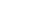<table style="width100%; text-align:center; font-weight:bold;">
<tr style="color:white;">
<td style="background:">2</td>
<td style="background:">1</td>
</tr>
<tr>
<td></td>
<td></td>
<td></td>
</tr>
</table>
